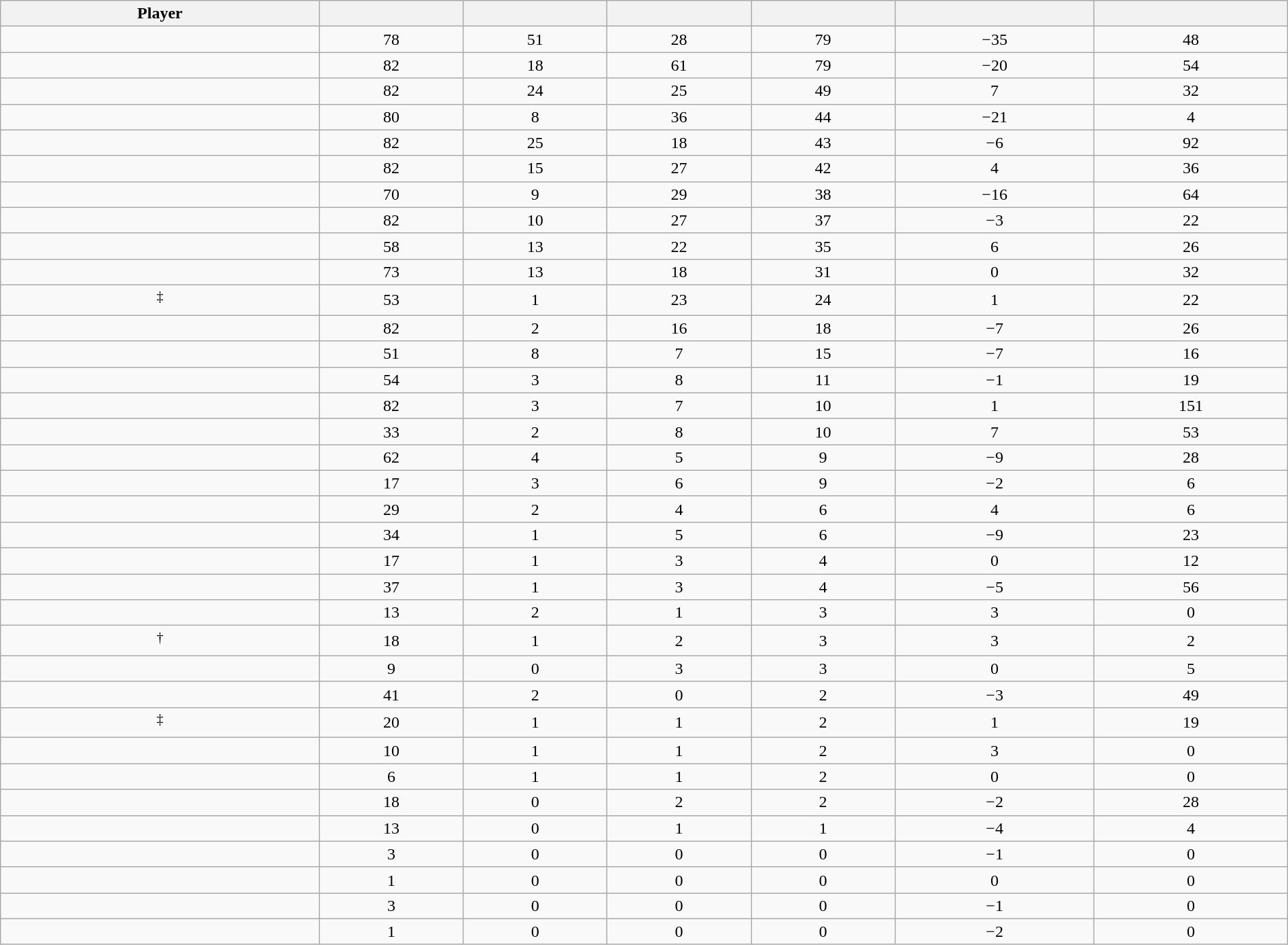<table class="wikitable sortable" style="width:100%; text-align:center;">
<tr>
<th>Player</th>
<th></th>
<th></th>
<th></th>
<th></th>
<th data-sort-type="number"></th>
<th></th>
</tr>
<tr>
<td></td>
<td>78</td>
<td>51</td>
<td>28</td>
<td>79</td>
<td>−35</td>
<td>48</td>
</tr>
<tr>
<td></td>
<td>82</td>
<td>18</td>
<td>61</td>
<td>79</td>
<td>−20</td>
<td>54</td>
</tr>
<tr>
<td></td>
<td>82</td>
<td>24</td>
<td>25</td>
<td>49</td>
<td>7</td>
<td>32</td>
</tr>
<tr>
<td></td>
<td>80</td>
<td>8</td>
<td>36</td>
<td>44</td>
<td>−21</td>
<td>4</td>
</tr>
<tr>
<td></td>
<td>82</td>
<td>25</td>
<td>18</td>
<td>43</td>
<td>−6</td>
<td>92</td>
</tr>
<tr>
<td></td>
<td>82</td>
<td>15</td>
<td>27</td>
<td>42</td>
<td>4</td>
<td>36</td>
</tr>
<tr>
<td></td>
<td>70</td>
<td>9</td>
<td>29</td>
<td>38</td>
<td>−16</td>
<td>64</td>
</tr>
<tr>
<td></td>
<td>82</td>
<td>10</td>
<td>27</td>
<td>37</td>
<td>−3</td>
<td>22</td>
</tr>
<tr>
<td></td>
<td>58</td>
<td>13</td>
<td>22</td>
<td>35</td>
<td>6</td>
<td>26</td>
</tr>
<tr>
<td></td>
<td>73</td>
<td>13</td>
<td>18</td>
<td>31</td>
<td>0</td>
<td>32</td>
</tr>
<tr>
<td><sup>‡</sup></td>
<td>53</td>
<td>1</td>
<td>23</td>
<td>24</td>
<td>1</td>
<td>22</td>
</tr>
<tr>
<td></td>
<td>82</td>
<td>2</td>
<td>16</td>
<td>18</td>
<td>−7</td>
<td>26</td>
</tr>
<tr>
<td></td>
<td>51</td>
<td>8</td>
<td>7</td>
<td>15</td>
<td>−7</td>
<td>16</td>
</tr>
<tr>
<td></td>
<td>54</td>
<td>3</td>
<td>8</td>
<td>11</td>
<td>−1</td>
<td>19</td>
</tr>
<tr>
<td></td>
<td>82</td>
<td>3</td>
<td>7</td>
<td>10</td>
<td>1</td>
<td>151</td>
</tr>
<tr>
<td></td>
<td>33</td>
<td>2</td>
<td>8</td>
<td>10</td>
<td>7</td>
<td>53</td>
</tr>
<tr>
<td></td>
<td>62</td>
<td>4</td>
<td>5</td>
<td>9</td>
<td>−9</td>
<td>28</td>
</tr>
<tr>
<td></td>
<td>17</td>
<td>3</td>
<td>6</td>
<td>9</td>
<td>−2</td>
<td>6</td>
</tr>
<tr>
<td></td>
<td>29</td>
<td>2</td>
<td>4</td>
<td>6</td>
<td>4</td>
<td>6</td>
</tr>
<tr>
<td></td>
<td>34</td>
<td>1</td>
<td>5</td>
<td>6</td>
<td>−9</td>
<td>23</td>
</tr>
<tr>
<td></td>
<td>17</td>
<td>1</td>
<td>3</td>
<td>4</td>
<td>0</td>
<td>12</td>
</tr>
<tr>
<td></td>
<td>37</td>
<td>1</td>
<td>3</td>
<td>4</td>
<td>−5</td>
<td>56</td>
</tr>
<tr>
<td></td>
<td>13</td>
<td>2</td>
<td>1</td>
<td>3</td>
<td>3</td>
<td>0</td>
</tr>
<tr>
<td><sup>†</sup></td>
<td>18</td>
<td>1</td>
<td>2</td>
<td>3</td>
<td>3</td>
<td>2</td>
</tr>
<tr>
<td></td>
<td>9</td>
<td>0</td>
<td>3</td>
<td>3</td>
<td>0</td>
<td>5</td>
</tr>
<tr>
<td></td>
<td>41</td>
<td>2</td>
<td>0</td>
<td>2</td>
<td>−3</td>
<td>49</td>
</tr>
<tr>
<td><sup>‡</sup></td>
<td>20</td>
<td>1</td>
<td>1</td>
<td>2</td>
<td>1</td>
<td>19</td>
</tr>
<tr>
<td></td>
<td>10</td>
<td>1</td>
<td>1</td>
<td>2</td>
<td>3</td>
<td>0</td>
</tr>
<tr>
<td></td>
<td>6</td>
<td>1</td>
<td>1</td>
<td>2</td>
<td>0</td>
<td>0</td>
</tr>
<tr>
<td></td>
<td>18</td>
<td>0</td>
<td>2</td>
<td>2</td>
<td>−2</td>
<td>28</td>
</tr>
<tr>
<td></td>
<td>13</td>
<td>0</td>
<td>1</td>
<td>1</td>
<td>−4</td>
<td>4</td>
</tr>
<tr>
<td></td>
<td>3</td>
<td>0</td>
<td>0</td>
<td>0</td>
<td>−1</td>
<td>0</td>
</tr>
<tr>
<td></td>
<td>1</td>
<td>0</td>
<td>0</td>
<td>0</td>
<td>0</td>
<td>0</td>
</tr>
<tr>
<td></td>
<td>3</td>
<td>0</td>
<td>0</td>
<td>0</td>
<td>−1</td>
<td>0</td>
</tr>
<tr>
<td></td>
<td>1</td>
<td>0</td>
<td>0</td>
<td>0</td>
<td>−2</td>
<td>0</td>
</tr>
</table>
